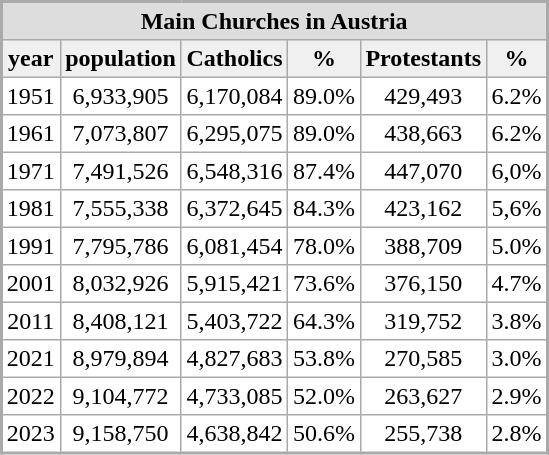<table cellpadding="3" cellspacing="0" width=250 align="right" rules="all" style="margin: 1em; background: #ffffff; border: 2px solid #aaa; font-size: 100%;">
<tr bgcolor=#DDDDDD>
<td colspan=8 align="center"><strong>Main Churches in Austria</strong> </td>
</tr>
<tr bgcolor=#f0f0f0 align="center">
<th>year</th>
<th>population</th>
<th>Catholics</th>
<th>%</th>
<th>Protestants</th>
<th>%</th>
</tr>
<tr align="center">
<td>1951</td>
<td>6,933,905</td>
<td>6,170,084</td>
<td>89.0%</td>
<td>429,493</td>
<td>6.2%</td>
</tr>
<tr align="center">
<td>1961</td>
<td>7,073,807</td>
<td>6,295,075</td>
<td>89.0%</td>
<td>438,663</td>
<td>6.2%</td>
</tr>
<tr align="center">
<td>1971</td>
<td>7,491,526</td>
<td>6,548,316</td>
<td>87.4%</td>
<td>447,070</td>
<td>6,0%</td>
</tr>
<tr align="center">
<td>1981</td>
<td>7,555,338</td>
<td>6,372,645</td>
<td>84.3%</td>
<td>423,162</td>
<td>5,6%</td>
</tr>
<tr align="center">
<td>1991</td>
<td>7,795,786</td>
<td>6,081,454</td>
<td>78.0%</td>
<td>388,709</td>
<td>5.0%</td>
</tr>
<tr align="center">
<td>2001</td>
<td>8,032,926</td>
<td>5,915,421</td>
<td>73.6%</td>
<td>376,150</td>
<td>4.7%</td>
</tr>
<tr align="center">
<td>2011</td>
<td>8,408,121</td>
<td>5,403,722</td>
<td>64.3%</td>
<td>319,752</td>
<td>3.8%</td>
</tr>
<tr align="center">
<td>2021</td>
<td>8,979,894</td>
<td>4,827,683</td>
<td>53.8%</td>
<td>270,585</td>
<td>3.0%</td>
</tr>
<tr align="center">
<td>2022</td>
<td>9,104,772</td>
<td>4,733,085</td>
<td>52.0%</td>
<td>263,627</td>
<td>2.9%</td>
</tr>
<tr align="center">
<td>2023</td>
<td>9,158,750</td>
<td>4,638,842</td>
<td>50.6%</td>
<td>255,738</td>
<td>2.8%</td>
</tr>
</table>
